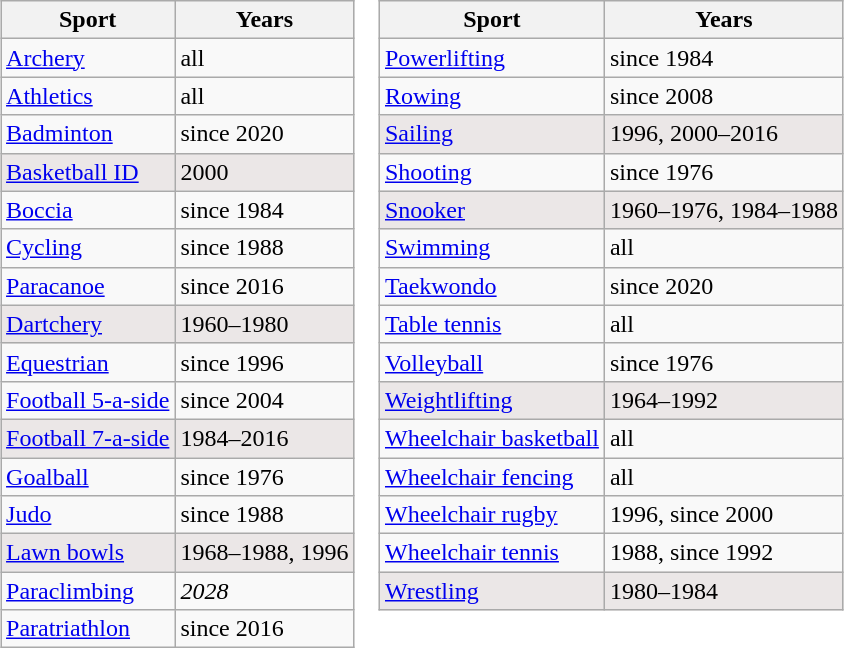<table cellspacing="0" cellpadding="0" style="margin:1em auto;">
<tr>
<td valign="top"><br><table class=wikitable>
<tr>
<th>Sport</th>
<th>Years</th>
</tr>
<tr>
<td><a href='#'>Archery</a></td>
<td>all</td>
</tr>
<tr>
<td><a href='#'>Athletics</a></td>
<td>all</td>
</tr>
<tr>
<td><a href='#'>Badminton</a></td>
<td>since 2020</td>
</tr>
<tr style="background:#EBE7E7;">
<td><a href='#'>Basketball ID</a></td>
<td>2000</td>
</tr>
<tr>
<td><a href='#'>Boccia</a></td>
<td>since 1984</td>
</tr>
<tr>
<td><a href='#'>Cycling</a></td>
<td>since 1988</td>
</tr>
<tr>
<td><a href='#'>Paracanoe</a></td>
<td>since 2016</td>
</tr>
<tr style="background:#EBE7E7;">
<td><a href='#'>Dartchery</a></td>
<td>1960–1980</td>
</tr>
<tr>
<td><a href='#'>Equestrian</a></td>
<td>since 1996</td>
</tr>
<tr>
<td><a href='#'>Football 5-a-side</a></td>
<td>since 2004</td>
</tr>
<tr style="background:#EBE7E7;">
<td><a href='#'>Football 7-a-side</a></td>
<td>1984–2016</td>
</tr>
<tr>
<td><a href='#'>Goalball</a></td>
<td>since 1976</td>
</tr>
<tr>
<td><a href='#'>Judo</a></td>
<td>since 1988</td>
</tr>
<tr style="background:#EBE7E7;">
<td><a href='#'>Lawn bowls</a></td>
<td>1968–1988, 1996</td>
</tr>
<tr>
<td><a href='#'>Paraclimbing</a></td>
<td><em>2028</em></td>
</tr>
<tr>
<td><a href='#'>Paratriathlon</a></td>
<td>since 2016</td>
</tr>
</table>
</td>
<td valign="top"><br><table class=wikitable>
<tr>
<th>Sport</th>
<th>Years</th>
</tr>
<tr>
<td><a href='#'>Powerlifting</a></td>
<td>since 1984</td>
</tr>
<tr>
<td><a href='#'>Rowing</a></td>
<td>since 2008</td>
</tr>
<tr style="background:#EBE7E7;">
<td><a href='#'>Sailing</a></td>
<td>1996, 2000–2016</td>
</tr>
<tr>
<td><a href='#'>Shooting</a></td>
<td>since 1976</td>
</tr>
<tr style="background:#EBE7E7;">
<td><a href='#'>Snooker</a></td>
<td>1960–1976, 1984–1988</td>
</tr>
<tr>
<td><a href='#'>Swimming</a></td>
<td>all</td>
</tr>
<tr>
<td><a href='#'>Taekwondo</a></td>
<td>since 2020</td>
</tr>
<tr>
<td><a href='#'>Table tennis</a></td>
<td>all</td>
</tr>
<tr>
<td><a href='#'>Volleyball</a></td>
<td>since 1976</td>
</tr>
<tr style="background:#EBE7E7;">
<td><a href='#'>Weightlifting</a></td>
<td>1964–1992</td>
</tr>
<tr>
<td><a href='#'>Wheelchair basketball</a></td>
<td>all</td>
</tr>
<tr>
<td><a href='#'>Wheelchair fencing</a></td>
<td>all</td>
</tr>
<tr>
<td><a href='#'>Wheelchair rugby</a></td>
<td>1996, since 2000</td>
</tr>
<tr>
<td><a href='#'>Wheelchair tennis</a></td>
<td>1988, since 1992</td>
</tr>
<tr style="background:#EBE7E7;">
<td><a href='#'>Wrestling</a></td>
<td>1980–1984</td>
</tr>
</table>
</td>
</tr>
</table>
